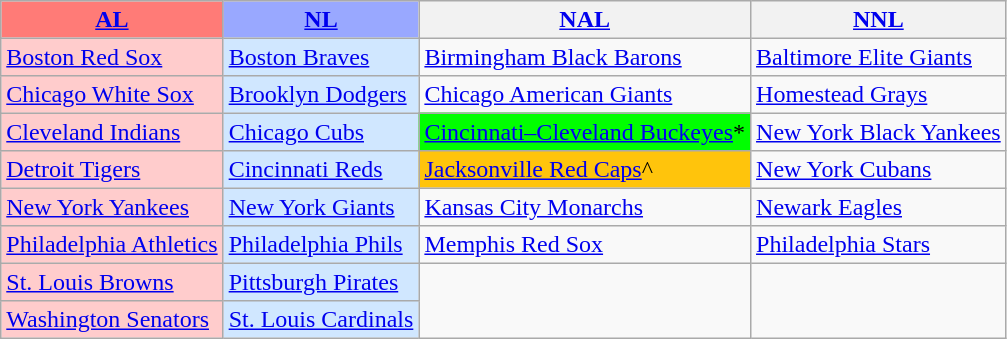<table class="wikitable" style="font-size:100%;line-height:1.1;">
<tr>
<th style="background-color: #FF7B77;"><a href='#'>AL</a></th>
<th style="background-color: #99A8FF;"><a href='#'>NL</a></th>
<th><a href='#'>NAL</a></th>
<th><a href='#'>NNL</a></th>
</tr>
<tr>
<td style="background-color: #FFCCCC;"><a href='#'>Boston Red Sox</a></td>
<td style="background-color: #D0E7FF;"><a href='#'>Boston Braves</a></td>
<td><a href='#'>Birmingham Black Barons</a></td>
<td><a href='#'>Baltimore Elite Giants</a></td>
</tr>
<tr>
<td style="background-color: #FFCCCC;"><a href='#'>Chicago White Sox</a></td>
<td style="background-color: #D0E7FF;"><a href='#'>Brooklyn Dodgers</a></td>
<td><a href='#'>Chicago American Giants</a></td>
<td><a href='#'>Homestead Grays</a></td>
</tr>
<tr>
<td style="background-color: #FFCCCC;"><a href='#'>Cleveland Indians</a></td>
<td style="background-color: #D0E7FF;"><a href='#'>Chicago Cubs</a></td>
<td style="background-color: #00FF00;"><a href='#'>Cincinnati–Cleveland Buckeyes</a>*</td>
<td><a href='#'>New York Black Yankees</a></td>
</tr>
<tr>
<td style="background-color: #FFCCCC;"><a href='#'>Detroit Tigers</a></td>
<td style="background-color: #D0E7FF;"><a href='#'>Cincinnati Reds</a></td>
<td style="background-color: #FFC40C;"><a href='#'>Jacksonville Red Caps</a>^</td>
<td><a href='#'>New York Cubans</a></td>
</tr>
<tr>
<td style="background-color: #FFCCCC;"><a href='#'>New York Yankees</a></td>
<td style="background-color: #D0E7FF;"><a href='#'>New York Giants</a></td>
<td><a href='#'>Kansas City Monarchs</a></td>
<td><a href='#'>Newark Eagles</a></td>
</tr>
<tr>
<td style="background-color: #FFCCCC;"><a href='#'>Philadelphia Athletics</a></td>
<td style="background-color: #D0E7FF;"><a href='#'>Philadelphia Phils</a></td>
<td><a href='#'>Memphis Red Sox</a></td>
<td><a href='#'>Philadelphia Stars</a></td>
</tr>
<tr>
<td style="background-color: #FFCCCC;"><a href='#'>St. Louis Browns</a></td>
<td style="background-color: #D0E7FF;"><a href='#'>Pittsburgh Pirates</a></td>
<td rowspan="2"> </td>
<td rowspan="2"> </td>
</tr>
<tr>
<td style="background-color: #FFCCCC;"><a href='#'>Washington Senators</a></td>
<td style="background-color: #D0E7FF;"><a href='#'>St. Louis Cardinals</a></td>
</tr>
</table>
